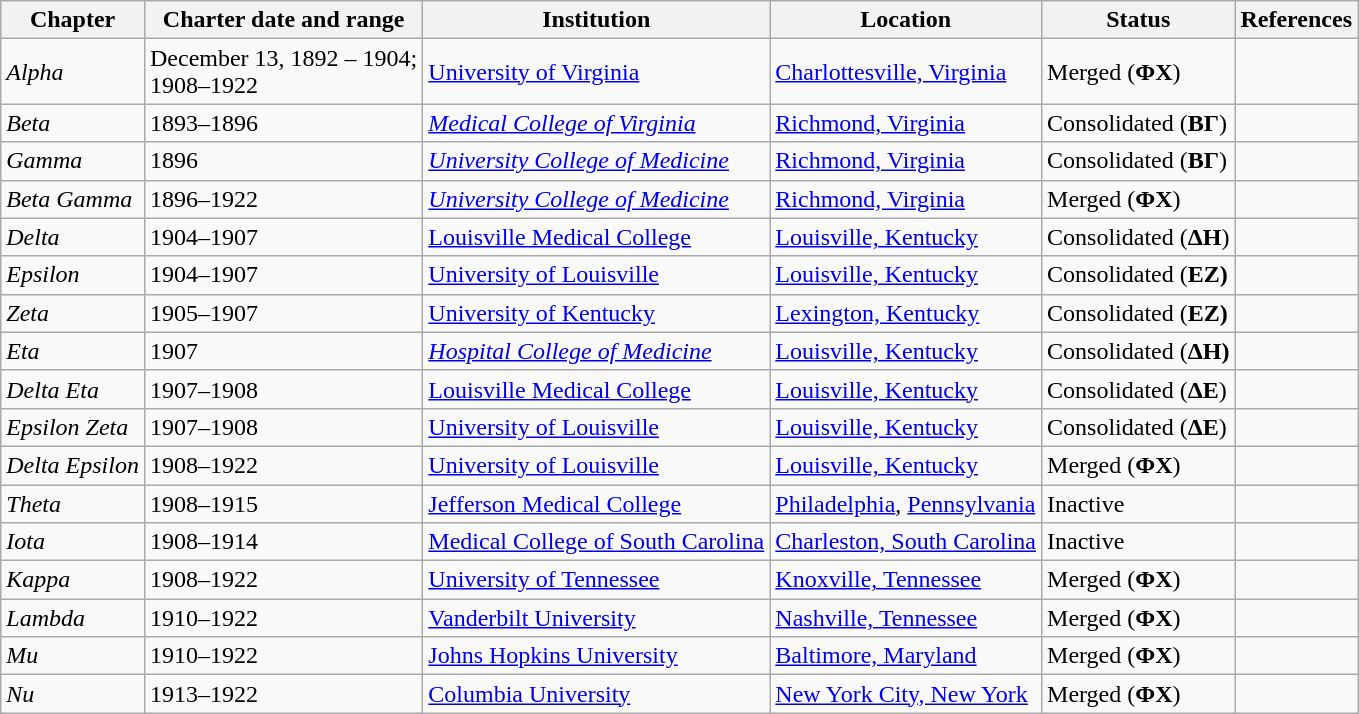<table class="wikitable sortable">
<tr>
<th>Chapter</th>
<th>Charter date and range</th>
<th>Institution</th>
<th>Location</th>
<th>Status</th>
<th>References</th>
</tr>
<tr>
<td><em>Alpha</em></td>
<td>December 13, 1892 – 1904;<br>1908–1922</td>
<td><a href='#'>University of Virginia</a></td>
<td><a href='#'>Charlottesville, Virginia</a></td>
<td>Merged (<strong>ΦΧ</strong>)</td>
<td></td>
</tr>
<tr>
<td><em>Beta</em></td>
<td>1893–1896</td>
<td><em><a href='#'>Medical College of Virginia</a></em></td>
<td><a href='#'>Richmond, Virginia</a></td>
<td>Consolidated (<strong>ΒΓ</strong>)</td>
<td></td>
</tr>
<tr>
<td><em>Gamma</em></td>
<td>1896</td>
<td><em><a href='#'>University College of Medicine</a></em></td>
<td><a href='#'>Richmond, Virginia</a></td>
<td>Consolidated (<strong>ΒΓ</strong>)</td>
<td></td>
</tr>
<tr>
<td><em>Beta Gamma</em></td>
<td>1896–1922</td>
<td><em><a href='#'>University College of Medicine</a></em></td>
<td><a href='#'>Richmond, Virginia</a></td>
<td>Merged (<strong>ΦΧ</strong>)</td>
<td></td>
</tr>
<tr>
<td><em>Delta</em></td>
<td>1904–1907</td>
<td><a href='#'>Louisville Medical College</a></td>
<td><a href='#'>Louisville, Kentucky</a></td>
<td>Consolidated (<strong>ΔΗ</strong>)</td>
<td></td>
</tr>
<tr>
<td><em>Epsilon</em></td>
<td>1904–1907</td>
<td><a href='#'>University of Louisville</a></td>
<td><a href='#'>Louisville, Kentucky</a></td>
<td>Consolidated (<strong>ΕΖ)</strong></td>
<td></td>
</tr>
<tr>
<td><em>Zeta</em></td>
<td>1905–1907</td>
<td><a href='#'>University of Kentucky</a></td>
<td><a href='#'>Lexington, Kentucky</a></td>
<td>Consolidated (<strong>ΕΖ)</strong></td>
<td></td>
</tr>
<tr>
<td><em>Eta</em></td>
<td>1907</td>
<td><em><a href='#'>Hospital College of Medicine</a></em></td>
<td><a href='#'>Louisville, Kentucky</a></td>
<td>Consolidated (<strong>ΔΗ)</strong></td>
<td></td>
</tr>
<tr>
<td><em>Delta Eta</em></td>
<td>1907–1908</td>
<td><a href='#'>Louisville Medical College</a></td>
<td><a href='#'>Louisville, Kentucky</a></td>
<td>Consolidated (<strong>ΔΕ</strong>)</td>
<td></td>
</tr>
<tr>
<td><em>Epsilon Zeta</em></td>
<td>1907–1908</td>
<td><a href='#'>University of Louisville</a></td>
<td><a href='#'>Louisville, Kentucky</a></td>
<td>Consolidated (<strong>ΔΕ</strong>)</td>
<td></td>
</tr>
<tr>
<td><em>Delta Epsilon</em></td>
<td>1908–1922</td>
<td><a href='#'>University of Louisville</a></td>
<td><a href='#'>Louisville, Kentucky</a></td>
<td>Merged (<strong>ΦΧ</strong>)</td>
<td></td>
</tr>
<tr>
<td><em>Theta</em></td>
<td>1908–1915</td>
<td><a href='#'>Jefferson Medical College</a></td>
<td><a href='#'>Philadelphia</a>, <a href='#'>Pennsylvania</a></td>
<td>Inactive</td>
<td></td>
</tr>
<tr>
<td><em>Iota</em></td>
<td>1908–1914</td>
<td><a href='#'>Medical College of South Carolina</a></td>
<td><a href='#'>Charleston, South Carolina</a></td>
<td>Inactive</td>
<td></td>
</tr>
<tr>
<td><em>Kappa</em></td>
<td>1908–1922</td>
<td><a href='#'>University of Tennessee</a></td>
<td><a href='#'>Knoxville, Tennessee</a></td>
<td>Merged (<strong>ΦΧ</strong>)</td>
<td></td>
</tr>
<tr>
<td><em>Lambda</em></td>
<td>1910–1922</td>
<td><a href='#'>Vanderbilt University</a></td>
<td><a href='#'>Nashville, Tennessee</a></td>
<td>Merged (<strong>ΦΧ</strong>)</td>
<td></td>
</tr>
<tr>
<td><em>Mu</em></td>
<td>1910–1922</td>
<td><a href='#'>Johns Hopkins University</a></td>
<td><a href='#'>Baltimore, Maryland</a></td>
<td>Merged (<strong>ΦΧ</strong>)</td>
<td></td>
</tr>
<tr>
<td><em>Nu</em></td>
<td>1913–1922</td>
<td><a href='#'>Columbia University</a></td>
<td><a href='#'>New York City, New York</a></td>
<td>Merged (<strong>ΦΧ</strong>)</td>
<td></td>
</tr>
</table>
